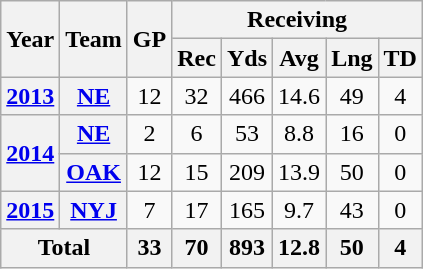<table class="wikitable" style="text-align:center;">
<tr>
<th rowspan="2">Year</th>
<th rowspan="2">Team</th>
<th rowspan="2">GP</th>
<th colspan="5">Receiving</th>
</tr>
<tr>
<th>Rec</th>
<th>Yds</th>
<th>Avg</th>
<th>Lng</th>
<th>TD</th>
</tr>
<tr>
<th><a href='#'>2013</a></th>
<th><a href='#'>NE</a></th>
<td>12</td>
<td>32</td>
<td>466</td>
<td>14.6</td>
<td>49</td>
<td>4</td>
</tr>
<tr>
<th rowspan="2"><a href='#'>2014</a></th>
<th><a href='#'>NE</a></th>
<td>2</td>
<td>6</td>
<td>53</td>
<td>8.8</td>
<td>16</td>
<td>0</td>
</tr>
<tr>
<th><a href='#'>OAK</a></th>
<td>12</td>
<td>15</td>
<td>209</td>
<td>13.9</td>
<td>50</td>
<td>0</td>
</tr>
<tr>
<th><a href='#'>2015</a></th>
<th><a href='#'>NYJ</a></th>
<td>7</td>
<td>17</td>
<td>165</td>
<td>9.7</td>
<td>43</td>
<td>0</td>
</tr>
<tr>
<th colspan="2">Total</th>
<th>33</th>
<th>70</th>
<th>893</th>
<th>12.8</th>
<th>50</th>
<th>4</th>
</tr>
</table>
